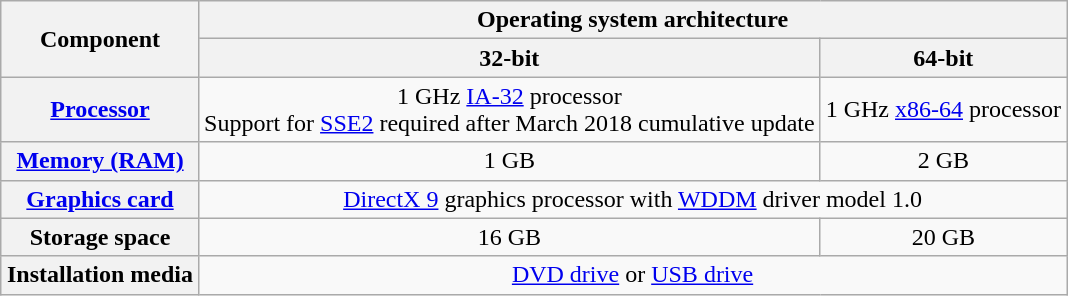<table class="wikitable" style="margin:auto; text-align:center;">
<tr>
<th rowspan=2>Component</th>
<th colspan=2>Operating system architecture</th>
</tr>
<tr>
<th>32-bit</th>
<th>64-bit</th>
</tr>
<tr>
<th><a href='#'>Processor</a></th>
<td>1 GHz <a href='#'>IA-32</a> processor <br>Support for <a href='#'>SSE2</a> required after March 2018 cumulative update</td>
<td>1 GHz <a href='#'>x86-64</a> processor</td>
</tr>
<tr>
<th><a href='#'>Memory (RAM)</a></th>
<td>1 GB</td>
<td>2 GB</td>
</tr>
<tr>
<th><a href='#'>Graphics card</a></th>
<td colspan=2><a href='#'>DirectX 9</a> graphics processor with <a href='#'>WDDM</a> driver model 1.0</td>
</tr>
<tr>
<th>Storage space</th>
<td>16 GB</td>
<td>20 GB</td>
</tr>
<tr>
<th>Installation media</th>
<td colspan=2><a href='#'>DVD drive</a> or <a href='#'>USB drive</a></td>
</tr>
</table>
